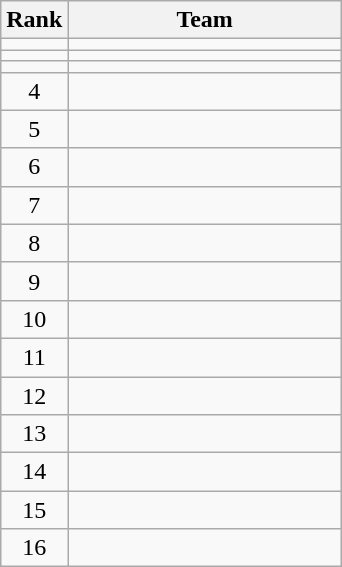<table class="wikitable" style="text-align:center;">
<tr>
<th>Rank</th>
<th width="175">Team</th>
</tr>
<tr>
<td></td>
<td align="left"></td>
</tr>
<tr>
<td></td>
<td align="left"></td>
</tr>
<tr>
<td></td>
<td align="left"></td>
</tr>
<tr>
<td>4</td>
<td align="left"></td>
</tr>
<tr>
<td>5</td>
<td align="left"></td>
</tr>
<tr>
<td>6</td>
<td align="left"></td>
</tr>
<tr>
<td>7</td>
<td align="left"></td>
</tr>
<tr>
<td>8</td>
<td align="left"></td>
</tr>
<tr>
<td>9</td>
<td align="left"></td>
</tr>
<tr>
<td>10</td>
<td align="left"></td>
</tr>
<tr>
<td>11</td>
<td align="left"></td>
</tr>
<tr>
<td>12</td>
<td align="left"></td>
</tr>
<tr>
<td>13</td>
<td align="left"></td>
</tr>
<tr>
<td>14</td>
<td align="left"></td>
</tr>
<tr>
<td>15</td>
<td align="left"></td>
</tr>
<tr>
<td>16</td>
<td align="left"></td>
</tr>
</table>
